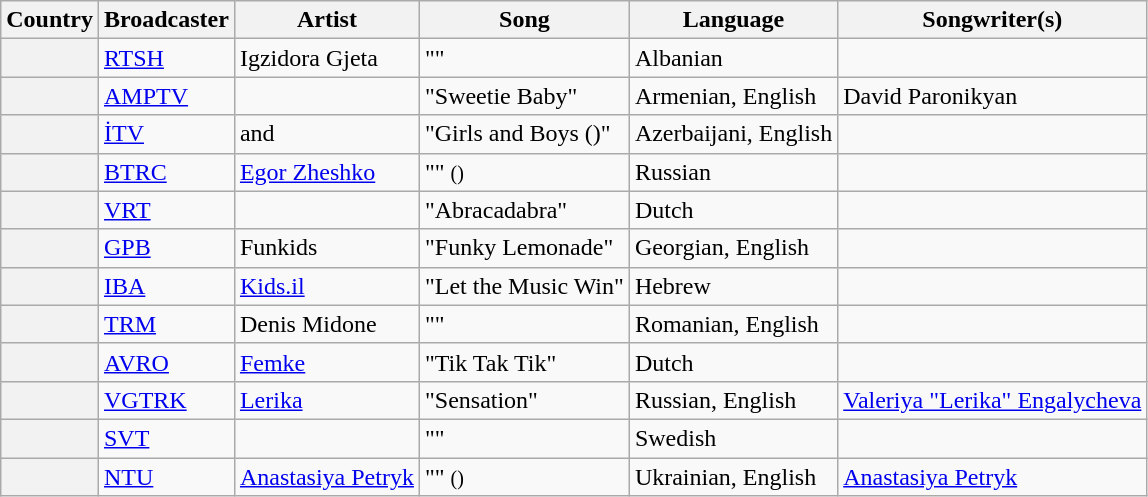<table class="wikitable plainrowheaders">
<tr>
<th>Country</th>
<th>Broadcaster</th>
<th>Artist</th>
<th>Song</th>
<th>Language</th>
<th>Songwriter(s)</th>
</tr>
<tr>
<th scope="row"></th>
<td><a href='#'>RTSH</a></td>
<td>Igzidora Gjeta</td>
<td>""</td>
<td>Albanian</td>
<td></td>
</tr>
<tr>
<th scope="row"></th>
<td><a href='#'>AMPTV</a></td>
<td></td>
<td>"Sweetie Baby"</td>
<td>Armenian, English</td>
<td>David Paronikyan</td>
</tr>
<tr>
<th scope="row"></th>
<td><a href='#'>İTV</a></td>
<td> and </td>
<td>"Girls and Boys ()"</td>
<td>Azerbaijani, English</td>
<td></td>
</tr>
<tr>
<th scope="row"></th>
<td><a href='#'>BTRC</a></td>
<td><a href='#'>Egor Zheshko</a></td>
<td>"" <small>()</small></td>
<td>Russian</td>
<td></td>
</tr>
<tr>
<th scope="row"></th>
<td><a href='#'>VRT</a></td>
<td></td>
<td>"Abracadabra"</td>
<td>Dutch</td>
<td></td>
</tr>
<tr>
<th scope="row"></th>
<td><a href='#'>GPB</a></td>
<td>Funkids</td>
<td>"Funky Lemonade"</td>
<td>Georgian, English</td>
<td></td>
</tr>
<tr>
<th scope="row"></th>
<td><a href='#'>IBA</a></td>
<td><a href='#'>Kids.il</a></td>
<td>"Let the Music Win"</td>
<td>Hebrew</td>
<td></td>
</tr>
<tr>
<th scope="row"></th>
<td><a href='#'>TRM</a></td>
<td>Denis Midone</td>
<td>""</td>
<td>Romanian, English</td>
<td></td>
</tr>
<tr>
<th scope="row"></th>
<td><a href='#'>AVRO</a></td>
<td><a href='#'>Femke</a></td>
<td>"Tik Tak Tik"</td>
<td>Dutch</td>
<td></td>
</tr>
<tr>
<th scope="row"></th>
<td><a href='#'>VGTRK</a></td>
<td><a href='#'>Lerika</a></td>
<td>"Sensation"</td>
<td>Russian, English</td>
<td><a href='#'>Valeriya "Lerika" Engalycheva</a></td>
</tr>
<tr>
<th scope="row"></th>
<td><a href='#'>SVT</a></td>
<td></td>
<td>""</td>
<td>Swedish</td>
<td></td>
</tr>
<tr>
<th scope="row"></th>
<td><a href='#'>NTU</a></td>
<td><a href='#'>Anastasiya Petryk</a></td>
<td>"" <small>()</small></td>
<td>Ukrainian, English</td>
<td><a href='#'>Anastasiya Petryk</a></td>
</tr>
</table>
